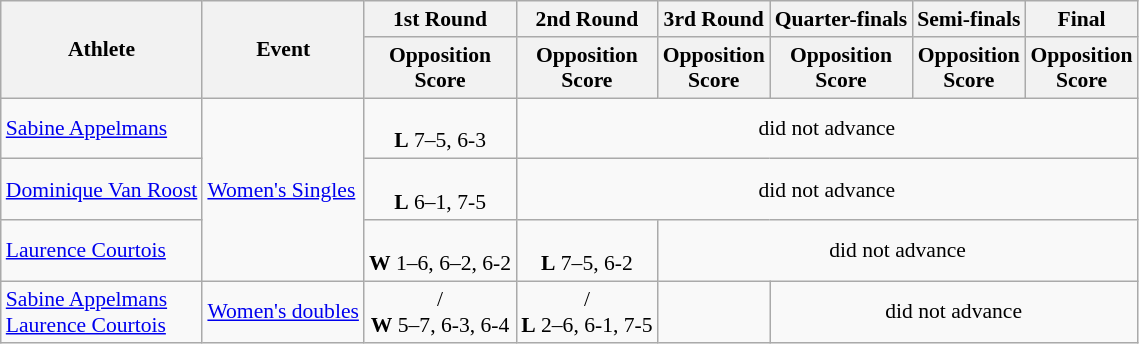<table class=wikitable style="font-size:90%">
<tr>
<th rowspan="2">Athlete</th>
<th rowspan="2">Event</th>
<th>1st Round</th>
<th>2nd Round</th>
<th>3rd Round</th>
<th>Quarter-finals</th>
<th>Semi-finals</th>
<th>Final</th>
</tr>
<tr>
<th>Opposition<br>Score</th>
<th>Opposition<br>Score</th>
<th>Opposition<br>Score</th>
<th>Opposition<br>Score</th>
<th>Opposition<br>Score</th>
<th>Opposition<br>Score</th>
</tr>
<tr>
<td><a href='#'>Sabine Appelmans</a></td>
<td rowspan=3><a href='#'>Women's Singles</a></td>
<td align=center> <br><strong>L</strong> 7–5, 6-3</td>
<td align=center colspan="5">did not advance</td>
</tr>
<tr>
<td><a href='#'>Dominique Van Roost</a></td>
<td align=center> <br><strong>L</strong> 6–1, 7-5</td>
<td align=center colspan="5">did not advance</td>
</tr>
<tr>
<td><a href='#'>Laurence Courtois</a></td>
<td align=center> <br><strong>W</strong> 1–6, 6–2, 6-2</td>
<td align=center> <br><strong>L</strong> 7–5, 6-2</td>
<td align=center colspan="4">did not advance</td>
</tr>
<tr>
<td><a href='#'>Sabine Appelmans</a><br><a href='#'>Laurence Courtois</a></td>
<td><a href='#'>Women's doubles</a></td>
<td align=center> /  <br><strong>W</strong> 5–7, 6-3, 6-4</td>
<td align=center> /  <br><strong>L</strong> 2–6, 6-1, 7-5</td>
<td></td>
<td align=center colspan="3">did not advance</td>
</tr>
</table>
